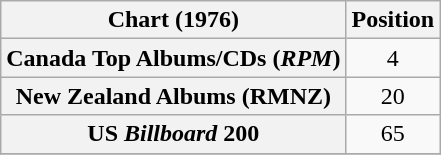<table class="wikitable sortable plainrowheaders" style="text-align:center">
<tr>
<th>Chart (1976)</th>
<th>Position</th>
</tr>
<tr>
<th scope="row">Canada Top Albums/CDs (<em>RPM</em>)</th>
<td>4</td>
</tr>
<tr>
<th scope="row">New Zealand Albums (RMNZ)</th>
<td>20</td>
</tr>
<tr>
<th scope="row">US <em>Billboard</em> 200</th>
<td>65</td>
</tr>
<tr>
</tr>
</table>
